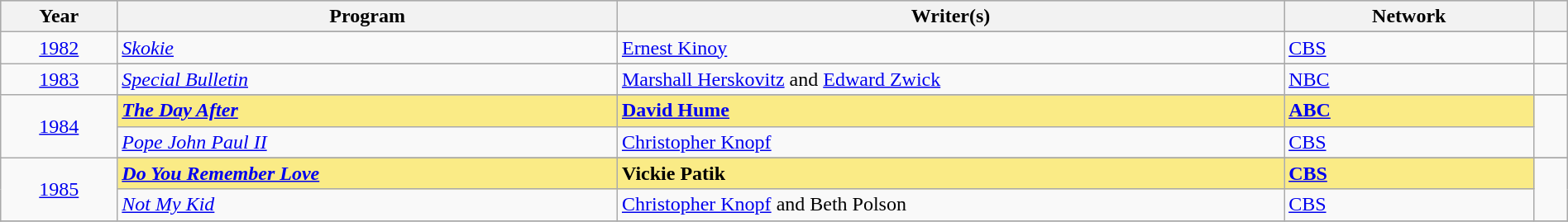<table class="wikitable" style="width:100%">
<tr bgcolor="#bebebe">
<th width="7%">Year</th>
<th width="30%">Program</th>
<th width="40%">Writer(s)</th>
<th width="15%">Network</th>
<th scope="col" style="width:2%;" class="unsortable"></th>
</tr>
<tr>
<td rowspan="2" style="text-align:center"><a href='#'>1982</a></td>
</tr>
<tr>
<td><em><a href='#'>Skokie</a></em></td>
<td><a href='#'>Ernest Kinoy</a></td>
<td><a href='#'>CBS</a></td>
<td></td>
</tr>
<tr>
<td rowspan="2" style="text-align:center"><a href='#'>1983</a></td>
</tr>
<tr>
<td><em><a href='#'>Special Bulletin</a></em></td>
<td><a href='#'>Marshall Herskovitz</a> and <a href='#'>Edward Zwick</a></td>
<td><a href='#'>NBC</a></td>
<td></td>
</tr>
<tr>
<td rowspan="3" style="text-align:center"><a href='#'>1984</a></td>
</tr>
<tr>
<td style="background:#FAEB86"><strong><em><a href='#'>The Day After</a></em></strong></td>
<td style="background:#FAEB86"><strong><a href='#'>David Hume</a></strong></td>
<td style="background:#FAEB86"><strong><a href='#'>ABC</a></strong></td>
<td rowspan="2"></td>
</tr>
<tr>
<td><em><a href='#'>Pope John Paul II</a></em></td>
<td><a href='#'>Christopher Knopf</a></td>
<td><a href='#'>CBS</a></td>
</tr>
<tr>
<td rowspan="3" style="text-align:center"><a href='#'>1985</a></td>
</tr>
<tr>
<td style="background:#FAEB86"><strong><em><a href='#'>Do You Remember Love</a></em></strong></td>
<td style="background:#FAEB86"><strong>Vickie Patik</strong></td>
<td style="background:#FAEB86"><strong><a href='#'>CBS</a></strong></td>
<td rowspan="2"></td>
</tr>
<tr>
<td><em><a href='#'>Not My Kid</a></em></td>
<td><a href='#'>Christopher Knopf</a> and Beth Polson</td>
<td><a href='#'>CBS</a></td>
</tr>
<tr>
</tr>
</table>
